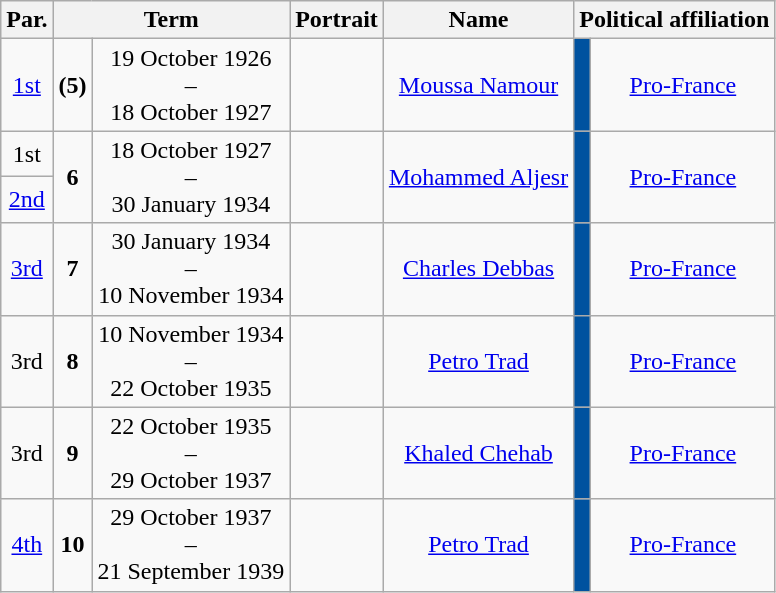<table class="wikitable" style="text-align:center">
<tr>
<th><abbr>Par.</abbr></th>
<th colspan="2">Term</th>
<th>Portrait</th>
<th>Name</th>
<th colspan="2">Political affiliation</th>
</tr>
<tr>
<td><a href='#'>1st</a></td>
<td><strong>(5)</strong></td>
<td>19 October 1926<br>–<br>18 October 1927</td>
<td></td>
<td><a href='#'>Moussa Namour</a></td>
<td style="background-color:#00529F; color:white;"></td>
<td><a href='#'>Pro-France</a></td>
</tr>
<tr>
<td>1st</td>
<td rowspan="2"><strong>6</strong></td>
<td rowspan="2">18 October 1927<br>–<br>30 January 1934</td>
<td rowspan="2"></td>
<td rowspan="2"><a href='#'>Mohammed Aljesr</a></td>
<td rowspan="2" style="background-color:#00529F; color:white;"></td>
<td rowspan="2"><a href='#'>Pro-France</a></td>
</tr>
<tr>
<td><a href='#'>2nd</a></td>
</tr>
<tr>
<td><a href='#'>3rd</a></td>
<td><strong>7</strong></td>
<td>30 January 1934<br>–<br>10 November 1934</td>
<td></td>
<td><a href='#'>Charles Debbas</a></td>
<td style="background-color:#00529F; color:white;"></td>
<td><a href='#'>Pro-France</a></td>
</tr>
<tr>
<td>3rd</td>
<td><strong>8</strong></td>
<td>10 November 1934<br>–<br>22 October 1935</td>
<td></td>
<td><a href='#'>Petro Trad</a></td>
<td style="background-color:#00529F; color:white;"></td>
<td><a href='#'>Pro-France</a></td>
</tr>
<tr>
<td>3rd</td>
<td><strong>9</strong></td>
<td>22 October 1935<br>–<br>29 October 1937</td>
<td></td>
<td><a href='#'>Khaled Chehab</a></td>
<td style="background-color:#00529F; color:white;"></td>
<td><a href='#'>Pro-France</a></td>
</tr>
<tr>
<td><a href='#'>4th</a></td>
<td><strong>10</strong></td>
<td>29 October 1937<br>–<br>21 September 1939</td>
<td></td>
<td><a href='#'>Petro Trad</a></td>
<td style="background-color:#00529F; color:white;"></td>
<td><a href='#'>Pro-France</a></td>
</tr>
</table>
